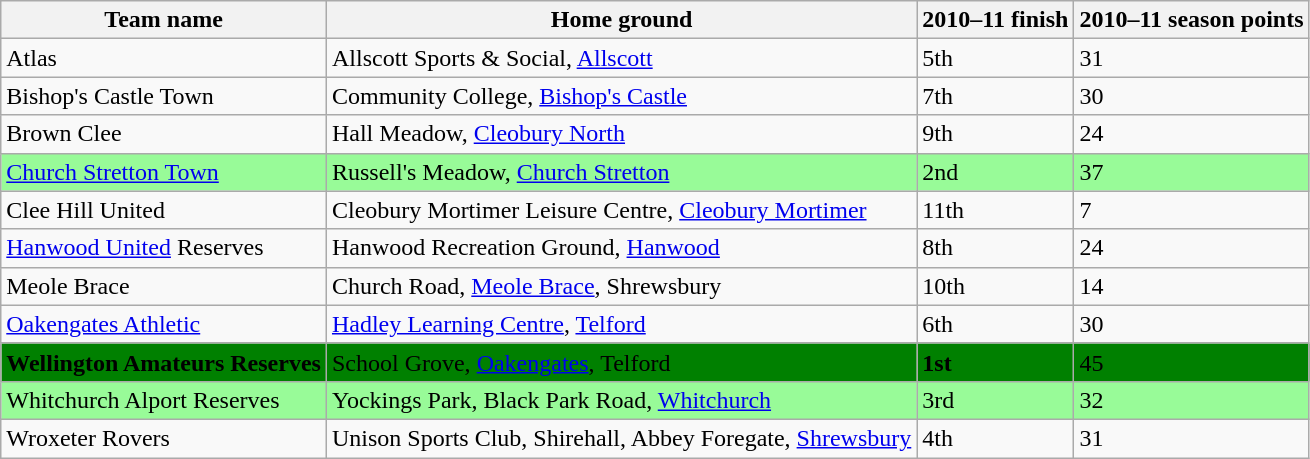<table border=0 cellpadding=0 cellspacing=0>
<tr>
<td valign="top"><br><table class="wikitable sortable" style="textalign-center">
<tr>
<th>Team name</th>
<th>Home ground</th>
<th>2010–11 finish</th>
<th>2010–11 season points</th>
</tr>
<tr>
<td>Atlas</td>
<td>Allscott Sports & Social, <a href='#'>Allscott</a></td>
<td>5th</td>
<td>31</td>
</tr>
<tr>
<td>Bishop's Castle Town</td>
<td>Community College, <a href='#'>Bishop's Castle</a></td>
<td>7th</td>
<td>30</td>
</tr>
<tr>
<td>Brown Clee</td>
<td>Hall Meadow, <a href='#'>Cleobury North</a></td>
<td>9th</td>
<td>24</td>
</tr>
<tr bgcolor=palegreen>
<td><a href='#'>Church Stretton Town</a></td>
<td>Russell's Meadow, <a href='#'>Church Stretton</a></td>
<td>2nd</td>
<td>37</td>
</tr>
<tr>
<td>Clee Hill United</td>
<td>Cleobury Mortimer Leisure Centre, <a href='#'>Cleobury Mortimer</a></td>
<td>11th</td>
<td>7</td>
</tr>
<tr>
<td><a href='#'>Hanwood United</a> Reserves</td>
<td>Hanwood Recreation Ground, <a href='#'>Hanwood</a></td>
<td>8th</td>
<td>24</td>
</tr>
<tr>
<td>Meole Brace</td>
<td>Church Road, <a href='#'>Meole Brace</a>, Shrewsbury</td>
<td>10th</td>
<td>14</td>
</tr>
<tr>
<td><a href='#'>Oakengates Athletic</a></td>
<td><a href='#'>Hadley Learning Centre</a>, <a href='#'>Telford</a></td>
<td>6th</td>
<td>30</td>
</tr>
<tr bgcolor=green>
<td><strong>Wellington Amateurs Reserves</strong></td>
<td>School Grove, <a href='#'>Oakengates</a>, Telford</td>
<td><strong>1st</strong></td>
<td>45</td>
</tr>
<tr bgcolor=palegreen>
<td>Whitchurch Alport Reserves</td>
<td>Yockings Park, Black Park Road, <a href='#'>Whitchurch</a></td>
<td>3rd</td>
<td>32</td>
</tr>
<tr>
<td>Wroxeter Rovers</td>
<td>Unison Sports Club, Shirehall, Abbey Foregate, <a href='#'>Shrewsbury</a></td>
<td>4th</td>
<td>31</td>
</tr>
</table>
</td>
</tr>
</table>
